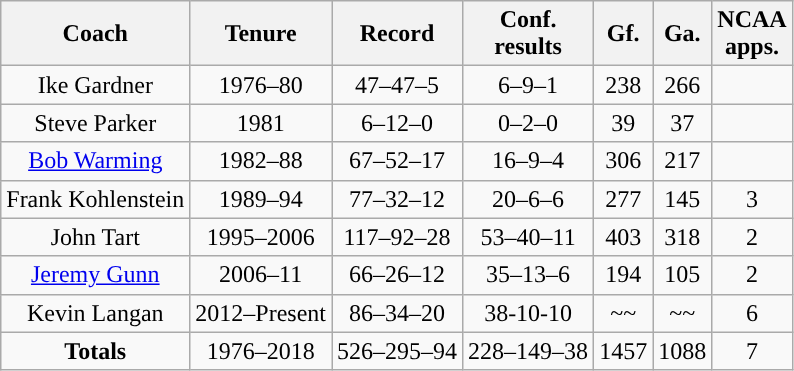<table class="wikitable"; style= "text-align:center">
<tr>
<th width=px>Coach</th>
<th width=px>Tenure</th>
<th width=px>Record</th>
<th width=px>Conf.<br>results</th>
<th width=px>Gf.</th>
<th width=px>Ga.</th>
<th width=px>NCAA<br>apps.</th>
</tr>
<tr>
<td>Ike Gardner</td>
<td>1976–80</td>
<td>47–47–5</td>
<td>6–9–1</td>
<td>238</td>
<td>266</td>
<td></td>
</tr>
<tr>
<td>Steve Parker</td>
<td>1981</td>
<td>6–12–0</td>
<td>0–2–0</td>
<td>39</td>
<td>37</td>
<td></td>
</tr>
<tr>
<td><a href='#'>Bob Warming</a></td>
<td>1982–88</td>
<td>67–52–17</td>
<td>16–9–4</td>
<td>306</td>
<td>217</td>
<td></td>
</tr>
<tr>
<td>Frank Kohlenstein</td>
<td>1989–94</td>
<td>77–32–12</td>
<td>20–6–6</td>
<td>277</td>
<td>145</td>
<td>3</td>
</tr>
<tr>
<td>John Tart</td>
<td>1995–2006</td>
<td>117–92–28</td>
<td>53–40–11</td>
<td>403</td>
<td>318</td>
<td>2</td>
</tr>
<tr>
<td><a href='#'>Jeremy Gunn</a></td>
<td>2006–11</td>
<td>66–26–12</td>
<td>35–13–6</td>
<td>194</td>
<td>105</td>
<td>2</td>
</tr>
<tr>
<td>Kevin Langan</td>
<td>2012–Present</td>
<td>86–34–20</td>
<td>38-10-10</td>
<td>~~</td>
<td>~~</td>
<td>6</td>
</tr>
<tr>
<td><strong>Totals</strong></td>
<td>1976–2018</td>
<td>526–295–94</td>
<td>228–149–38</td>
<td>1457</td>
<td>1088</td>
<td>7</td>
</tr>
</table>
